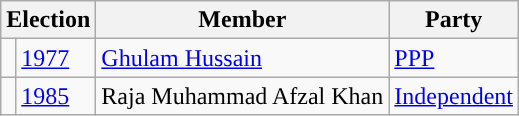<table class="wikitable">
<tr>
<th colspan="2">Election</th>
<th>Member</th>
<th>Party</th>
</tr>
<tr>
<td style="background-color: "></td>
<td><a href='#'>1977</a></td>
<td><a href='#'>Ghulam Hussain</a></td>
<td><a href='#'>PPP</a></td>
</tr>
<tr>
<td style="background-color: "></td>
<td><a href='#'>1985</a></td>
<td>Raja Muhammad Afzal Khan</td>
<td><a href='#'>Independent</a></td>
</tr>
</table>
